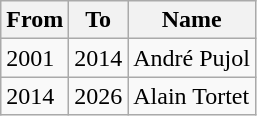<table class="wikitable">
<tr>
<th>From</th>
<th>To</th>
<th>Name</th>
</tr>
<tr>
<td>2001</td>
<td>2014</td>
<td>André Pujol</td>
</tr>
<tr>
<td>2014</td>
<td>2026</td>
<td>Alain Tortet</td>
</tr>
</table>
